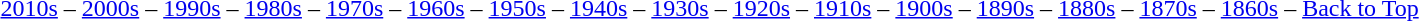<table class="toccolours" align="left">
<tr>
<td><br><a href='#'>2010s</a> – <a href='#'>2000s</a> – <a href='#'>1990s</a> – <a href='#'>1980s</a> – <a href='#'>1970s</a> – <a href='#'>1960s</a> – <a href='#'>1950s</a> – <a href='#'>1940s</a> – <a href='#'>1930s</a> – <a href='#'>1920s</a> – <a href='#'>1910s</a> – <a href='#'>1900s</a> – <a href='#'>1890s</a> – <a href='#'>1880s</a> – <a href='#'>1870s</a> – <a href='#'>1860s</a> – <a href='#'>Back to Top</a></td>
</tr>
</table>
